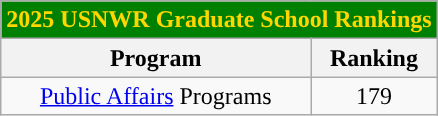<table class="wikitable sortable collapsible collapsed" style="float:right; text-align:center">
<tr>
<th colspan=4 style="background:#008000; color:#FFD700; ">2025 USNWR Graduate School Rankings</th>
</tr>
<tr>
<th>Program</th>
<th>Ranking</th>
</tr>
<tr>
<td><a href='#'>Public Affairs</a> Programs</td>
<td>179</td>
</tr>
</table>
